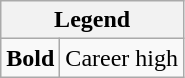<table class="wikitable mw-collapsible mw-collapsed">
<tr>
<th colspan="2">Legend</th>
</tr>
<tr>
<td><strong>Bold</strong></td>
<td>Career high</td>
</tr>
</table>
